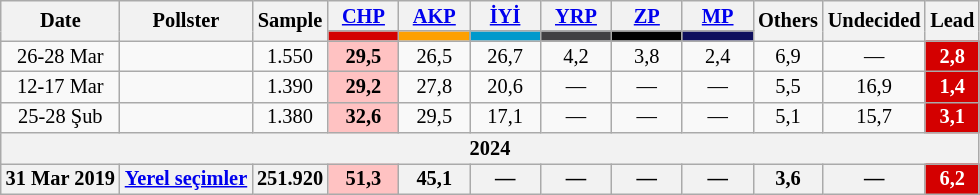<table class="wikitable mw-collapsible" style="text-align:center; font-size:85%; line-height:14px;">
<tr>
<th rowspan="2">Date</th>
<th rowspan="2">Pollster</th>
<th rowspan="2">Sample</th>
<th style="width:3em;"><a href='#'>CHP</a></th>
<th style="width:3em;"><a href='#'>AKP</a></th>
<th style="width:3em;"><a href='#'>İYİ</a></th>
<th style="width:3em;"><a href='#'>YRP</a></th>
<th style="width:3em;"><a href='#'>ZP</a></th>
<th style="width:3em;"><a href='#'>MP</a></th>
<th rowspan="2">Others</th>
<th rowspan="2">Undecided</th>
<th rowspan="2">Lead</th>
</tr>
<tr>
<th style="background:#d40000;"></th>
<th style="background:#fda000;"></th>
<th style="background:#0099cc;"></th>
<th style="background:#414042;"></th>
<th style="background:#000000;"></th>
<th style="background:#0E0F5D;"></th>
</tr>
<tr>
<td>26-28 Mar</td>
<td></td>
<td>1.550</td>
<td style="background:#FFC2C2"><strong>29,5</strong></td>
<td>26,5</td>
<td>26,7</td>
<td>4,2</td>
<td>3,8</td>
<td>2,4</td>
<td>6,9</td>
<td>—</td>
<th style="background:#d40000; color:white;">2,8</th>
</tr>
<tr>
<td>12-17 Mar</td>
<td></td>
<td>1.390</td>
<td style="background:#FFC2C2"><strong>29,2</strong></td>
<td>27,8</td>
<td>20,6</td>
<td>—</td>
<td>—</td>
<td>—</td>
<td>5,5</td>
<td>16,9</td>
<th style="background:#d40000; color:white;">1,4</th>
</tr>
<tr>
<td>25-28 Şub</td>
<td></td>
<td>1.380</td>
<td style="background:#FFC2C2"><strong>32,6</strong></td>
<td>29,5</td>
<td>17,1</td>
<td>—</td>
<td>—</td>
<td>—</td>
<td>5,1</td>
<td>15,7</td>
<th style="background:#d40000; color:white;">3,1</th>
</tr>
<tr>
<th colspan="12">2024</th>
</tr>
<tr>
<th>31 Mar 2019</th>
<th><a href='#'>Yerel seçimler</a></th>
<th>251.920</th>
<th style="background:#FFC2C2">51,3</th>
<th>45,1</th>
<th>—</th>
<th>—</th>
<th>—</th>
<th>—</th>
<th>3,6</th>
<th>—</th>
<th style="background:#d40000; color:white;">6,2</th>
</tr>
</table>
